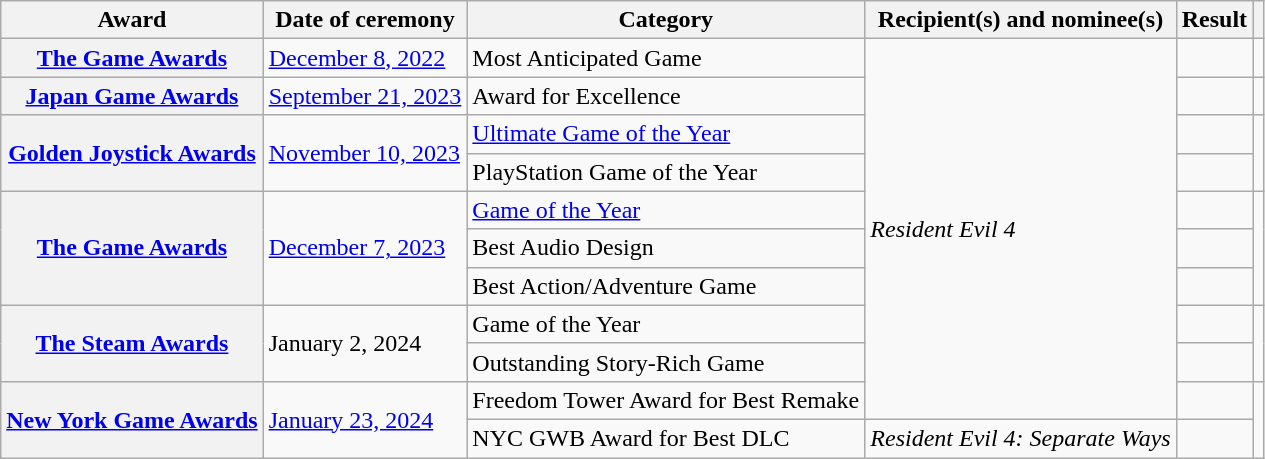<table class="wikitable plainrowheaders sortable">
<tr>
<th scope="col">Award</th>
<th scope="col">Date of ceremony</th>
<th scope="col">Category</th>
<th scope="col">Recipient(s) and nominee(s)</th>
<th scope="col">Result</th>
<th scope="col" class="unsortable"></th>
</tr>
<tr>
<th scope="row"><a href='#'>The Game Awards</a></th>
<td><a href='#'>December 8, 2022</a></td>
<td>Most Anticipated Game</td>
<td rowspan=10"><em>Resident Evil 4</em></td>
<td></td>
<td style="text-align:center;"></td>
</tr>
<tr>
<th scope="row"><a href='#'>Japan Game Awards</a></th>
<td><a href='#'>September 21, 2023</a></td>
<td>Award for Excellence</td>
<td></td>
<td style="text-align:center;"></td>
</tr>
<tr>
<th scope="row" rowspan="2"><a href='#'>Golden Joystick Awards</a></th>
<td rowspan="2"><a href='#'>November 10, 2023</a></td>
<td><a href='#'>Ultimate Game of the Year</a></td>
<td></td>
<td style="text-align:center;" rowspan="2"></td>
</tr>
<tr>
<td>PlayStation Game of the Year</td>
<td></td>
</tr>
<tr>
<th scope="row" rowspan="3"><a href='#'>The Game Awards</a></th>
<td rowspan="3"><a href='#'>December 7, 2023</a></td>
<td><a href='#'>Game of the Year</a></td>
<td></td>
<td style="text-align:center;" rowspan="3"></td>
</tr>
<tr>
<td>Best Audio Design</td>
<td></td>
</tr>
<tr>
<td>Best Action/Adventure Game</td>
<td></td>
</tr>
<tr>
<th scope="row" rowspan="2"><a href='#'>The Steam Awards</a></th>
<td rowspan="2">January 2, 2024</td>
<td>Game of the Year</td>
<td></td>
<td style="text-align:center;" rowspan="2"></td>
</tr>
<tr>
<td>Outstanding Story-Rich Game</td>
<td></td>
</tr>
<tr>
<th scope="row" rowspan="2"><a href='#'>New York Game Awards</a></th>
<td rowspan="2"><a href='#'>January 23, 2024</a></td>
<td>Freedom Tower Award for Best Remake</td>
<td></td>
<td style="text-align:center;" rowspan="2"></td>
</tr>
<tr>
<td>NYC GWB Award for Best DLC</td>
<td><em>Resident Evil 4: Separate Ways</em></td>
<td></td>
</tr>
</table>
